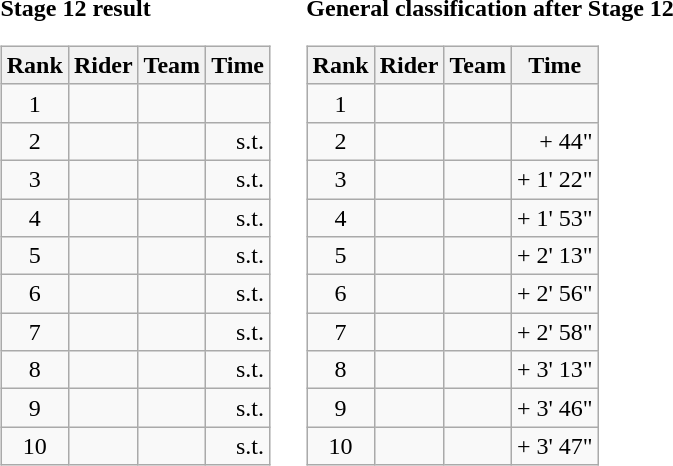<table>
<tr>
<td><strong>Stage 12 result</strong><br><table class="wikitable">
<tr>
<th scope="col">Rank</th>
<th scope="col">Rider</th>
<th scope="col">Team</th>
<th scope="col">Time</th>
</tr>
<tr>
<td style="text-align:center;">1</td>
<td></td>
<td></td>
<td style="text-align:right;"></td>
</tr>
<tr>
<td style="text-align:center;">2</td>
<td></td>
<td></td>
<td style="text-align:right;">s.t.</td>
</tr>
<tr>
<td style="text-align:center;">3</td>
<td></td>
<td></td>
<td style="text-align:right;">s.t.</td>
</tr>
<tr>
<td style="text-align:center;">4</td>
<td></td>
<td></td>
<td style="text-align:right;">s.t.</td>
</tr>
<tr>
<td style="text-align:center;">5</td>
<td></td>
<td></td>
<td style="text-align:right;">s.t.</td>
</tr>
<tr>
<td style="text-align:center;">6</td>
<td></td>
<td></td>
<td style="text-align:right;">s.t.</td>
</tr>
<tr>
<td style="text-align:center;">7</td>
<td></td>
<td></td>
<td style="text-align:right;">s.t.</td>
</tr>
<tr>
<td style="text-align:center;">8</td>
<td></td>
<td></td>
<td style="text-align:right;">s.t.</td>
</tr>
<tr>
<td style="text-align:center;">9</td>
<td></td>
<td></td>
<td style="text-align:right;">s.t.</td>
</tr>
<tr>
<td style="text-align:center;">10</td>
<td></td>
<td></td>
<td style="text-align:right;">s.t.</td>
</tr>
</table>
</td>
<td></td>
<td><strong>General classification after Stage 12</strong><br><table class="wikitable">
<tr>
<th scope="col">Rank</th>
<th scope="col">Rider</th>
<th scope="col">Team</th>
<th scope="col">Time</th>
</tr>
<tr>
<td style="text-align:center;">1</td>
<td></td>
<td></td>
<td style="text-align:right;"></td>
</tr>
<tr>
<td style="text-align:center;">2</td>
<td></td>
<td></td>
<td style="text-align:right;">+ 44"</td>
</tr>
<tr>
<td style="text-align:center;">3</td>
<td></td>
<td></td>
<td style="text-align:right;">+ 1' 22"</td>
</tr>
<tr>
<td style="text-align:center;">4</td>
<td></td>
<td></td>
<td style="text-align:right;">+ 1' 53"</td>
</tr>
<tr>
<td style="text-align:center;">5</td>
<td></td>
<td></td>
<td style="text-align:right;">+ 2' 13"</td>
</tr>
<tr>
<td style="text-align:center;">6</td>
<td></td>
<td></td>
<td style="text-align:right;">+ 2' 56"</td>
</tr>
<tr>
<td style="text-align:center;">7</td>
<td></td>
<td></td>
<td style="text-align:right;">+ 2' 58"</td>
</tr>
<tr>
<td style="text-align:center;">8</td>
<td></td>
<td></td>
<td style="text-align:right;">+ 3' 13"</td>
</tr>
<tr>
<td style="text-align:center;">9</td>
<td></td>
<td></td>
<td style="text-align:right;">+ 3' 46"</td>
</tr>
<tr>
<td style="text-align:center;">10</td>
<td></td>
<td></td>
<td style="text-align:right;">+ 3' 47"</td>
</tr>
</table>
</td>
</tr>
</table>
